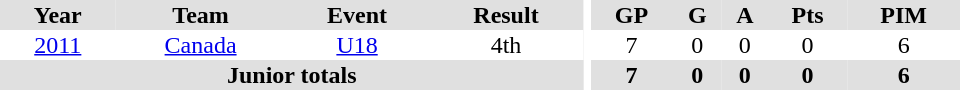<table border="0" cellpadding="1" cellspacing="0" ID="Table3" style="text-align:center; width:40em">
<tr ALIGN="centre" bgcolor="#e0e0e0">
<th>Year</th>
<th>Team</th>
<th>Event</th>
<th>Result</th>
<th rowspan="99" bgcolor="#ffffff"></th>
<th>GP</th>
<th>G</th>
<th>A</th>
<th>Pts</th>
<th>PIM</th>
</tr>
<tr>
<td><a href='#'>2011</a></td>
<td><a href='#'>Canada</a></td>
<td><a href='#'>U18</a></td>
<td>4th</td>
<td>7</td>
<td>0</td>
<td>0</td>
<td>0</td>
<td>6</td>
</tr>
<tr bgcolor="#e0e0e0">
<th colspan=4>Junior totals</th>
<th>7</th>
<th>0</th>
<th>0</th>
<th>0</th>
<th>6</th>
</tr>
</table>
